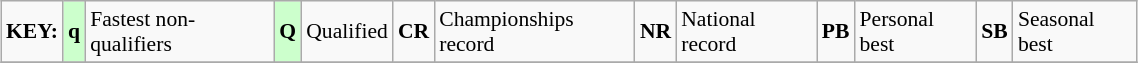<table class="wikitable" style="margin:0.5em auto; font-size:90%;position:relative;" width=60%>
<tr>
<td><strong>KEY:</strong></td>
<td bgcolor=ccffcc align=center><strong>q</strong></td>
<td>Fastest non-qualifiers</td>
<td bgcolor=ccffcc align=center><strong>Q</strong></td>
<td>Qualified</td>
<td align=center><strong>CR</strong></td>
<td>Championships record</td>
<td align=center><strong>NR</strong></td>
<td>National record</td>
<td align=center><strong>PB</strong></td>
<td>Personal best</td>
<td align=center><strong>SB</strong></td>
<td>Seasonal best</td>
</tr>
<tr>
</tr>
</table>
